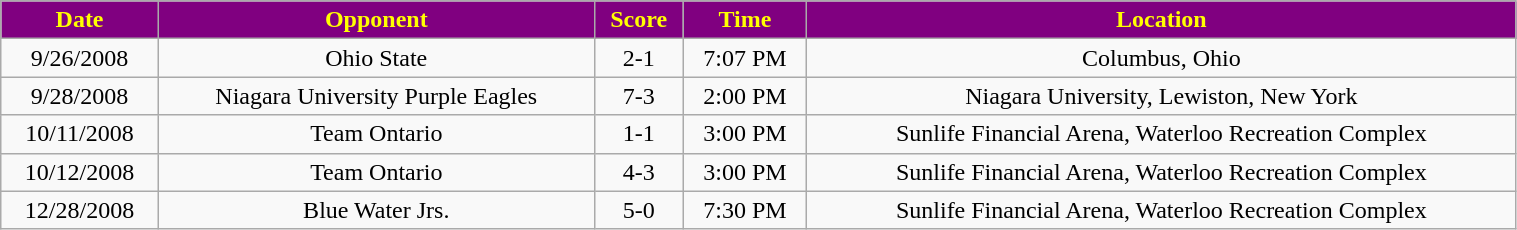<table class="wikitable" width="80%">
<tr align="center"  style="background:purple;color:yellow;">
<td><strong>Date</strong></td>
<td><strong>Opponent</strong></td>
<td><strong>Score</strong></td>
<td><strong>Time</strong></td>
<td><strong>Location</strong></td>
</tr>
<tr align="center" bgcolor="">
<td>9/26/2008</td>
<td>Ohio State</td>
<td>2-1</td>
<td>7:07 PM</td>
<td>Columbus, Ohio</td>
</tr>
<tr align="center" bgcolor="">
<td>9/28/2008</td>
<td>Niagara University Purple Eagles</td>
<td>7-3</td>
<td>2:00 PM</td>
<td>Niagara University, Lewiston, New York</td>
</tr>
<tr align="center" bgcolor="">
<td>10/11/2008</td>
<td>Team Ontario</td>
<td>1-1</td>
<td>3:00 PM</td>
<td>Sunlife Financial Arena, Waterloo Recreation Complex</td>
</tr>
<tr align="center" bgcolor="">
<td>10/12/2008</td>
<td>Team Ontario</td>
<td>4-3</td>
<td>3:00 PM</td>
<td>Sunlife Financial Arena, Waterloo Recreation Complex</td>
</tr>
<tr align="center" bgcolor="">
<td>12/28/2008</td>
<td>Blue Water Jrs.</td>
<td>5-0</td>
<td>7:30 PM</td>
<td>Sunlife Financial Arena, Waterloo Recreation Complex</td>
</tr>
</table>
